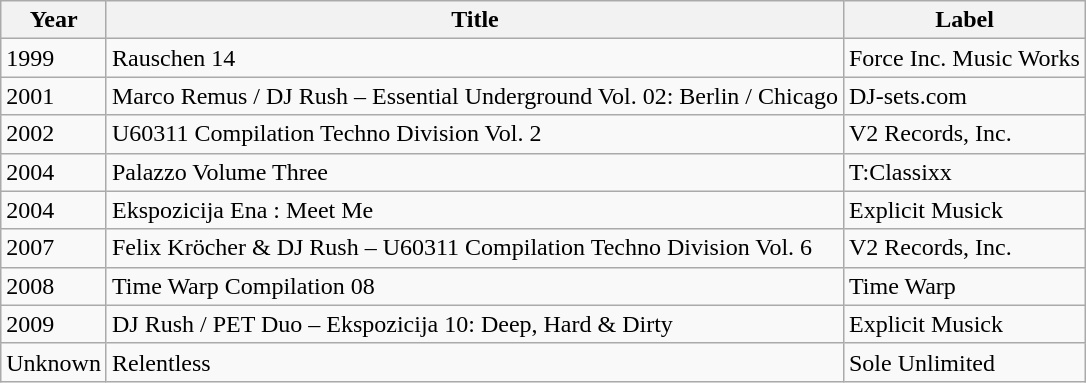<table class="wikitable sortable">
<tr>
<th>Year</th>
<th>Title</th>
<th>Label</th>
</tr>
<tr>
<td>1999</td>
<td>Rauschen 14</td>
<td>Force Inc. Music Works</td>
</tr>
<tr>
<td>2001</td>
<td>Marco Remus / DJ Rush – Essential Underground Vol. 02: Berlin / Chicago</td>
<td>DJ-sets.com</td>
</tr>
<tr>
<td>2002</td>
<td>U60311 Compilation Techno Division Vol. 2</td>
<td>V2 Records, Inc.</td>
</tr>
<tr>
<td>2004</td>
<td>Palazzo Volume Three</td>
<td>T:Classixx</td>
</tr>
<tr>
<td>2004</td>
<td>Ekspozicija Ena : Meet Me</td>
<td>Explicit Musick</td>
</tr>
<tr>
<td>2007</td>
<td>Felix Kröcher & DJ Rush – U60311 Compilation Techno Division Vol. 6</td>
<td>V2 Records, Inc.</td>
</tr>
<tr>
<td>2008</td>
<td>Time Warp Compilation 08</td>
<td>Time Warp</td>
</tr>
<tr>
<td>2009</td>
<td>DJ Rush / PET Duo – Ekspozicija 10: Deep, Hard & Dirty</td>
<td>Explicit Musick</td>
</tr>
<tr>
<td>Unknown</td>
<td>Relentless</td>
<td>Sole Unlimited</td>
</tr>
</table>
